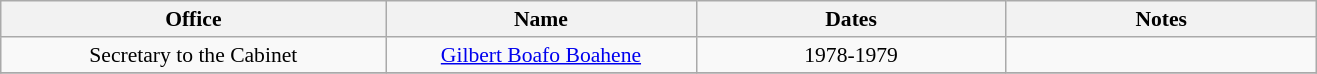<table class="wikitable" style="font-size:90%; text-align:center;">
<tr>
<th width=250>Office</th>
<th width=200>Name</th>
<th width=200>Dates</th>
<th width=200>Notes</th>
</tr>
<tr>
<td>Secretary to the Cabinet</td>
<td><a href='#'>Gilbert Boafo Boahene</a></td>
<td>1978-1979</td>
<td></td>
</tr>
<tr>
</tr>
</table>
